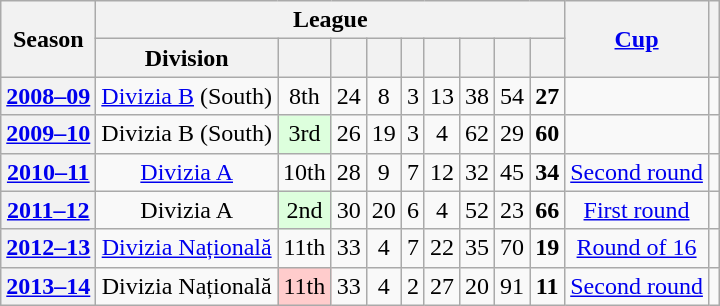<table class="wikitable plainrowheaders" style="text-align: center;">
<tr>
<th rowspan=2 scope=col>Season</th>
<th colspan=9>League</th>
<th rowspan=2 scope=col><a href='#'>Cup</a></th>
<th rowspan=2 scope=col></th>
</tr>
<tr>
<th scope=col>Division</th>
<th scope=col></th>
<th scope=col></th>
<th scope=col></th>
<th scope=col></th>
<th scope=col></th>
<th scope=col></th>
<th scope=col></th>
<th scope=col></th>
</tr>
<tr>
<th scope="row"><a href='#'>2008–09</a></th>
<td><a href='#'>Divizia B</a> (South)</td>
<td>8th</td>
<td>24</td>
<td>8</td>
<td>3</td>
<td>13</td>
<td>38</td>
<td>54</td>
<td><strong>27</strong></td>
<td></td>
<td></td>
</tr>
<tr>
<th scope="row"><a href='#'>2009–10</a></th>
<td>Divizia B (South)</td>
<td bgcolor="#ddffdd"> 3rd</td>
<td>26</td>
<td>19</td>
<td>3</td>
<td>4</td>
<td>62</td>
<td>29</td>
<td><strong>60</strong></td>
<td></td>
<td></td>
</tr>
<tr>
<th scope="row"><a href='#'>2010–11</a></th>
<td><a href='#'>Divizia A</a></td>
<td>10th</td>
<td>28</td>
<td>9</td>
<td>7</td>
<td>12</td>
<td>32</td>
<td>45</td>
<td><strong>34</strong></td>
<td><a href='#'>Second round</a></td>
<td></td>
</tr>
<tr>
<th scope="row"><a href='#'>2011–12</a></th>
<td>Divizia A</td>
<td bgcolor="#ddffdd"> 2nd</td>
<td>30</td>
<td>20</td>
<td>6</td>
<td>4</td>
<td>52</td>
<td>23</td>
<td><strong>66</strong></td>
<td><a href='#'>First round</a></td>
<td></td>
</tr>
<tr>
<th scope="row"><a href='#'>2012–13</a></th>
<td><a href='#'>Divizia Națională</a></td>
<td>11th</td>
<td>33</td>
<td>4</td>
<td>7</td>
<td>22</td>
<td>35</td>
<td>70</td>
<td><strong>19</strong></td>
<td><a href='#'>Round of 16</a></td>
<td></td>
</tr>
<tr>
<th scope="row"><a href='#'>2013–14</a></th>
<td>Divizia Națională</td>
<td bgcolor="#FFCCCC"> 11th</td>
<td>33</td>
<td>4</td>
<td>2</td>
<td>27</td>
<td>20</td>
<td>91</td>
<td><strong>11</strong></td>
<td><a href='#'>Second round</a></td>
<td></td>
</tr>
</table>
